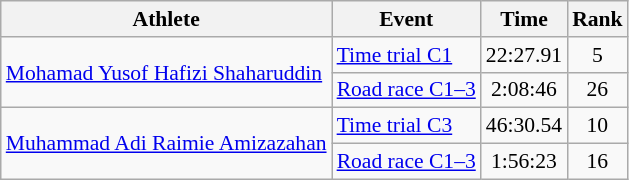<table class="wikitable" style="font-size:90%">
<tr>
<th>Athlete</th>
<th>Event</th>
<th>Time</th>
<th>Rank</th>
</tr>
<tr>
<td rowspan="2"><a href='#'>Mohamad Yusof Hafizi Shaharuddin</a></td>
<td><a href='#'>Time trial C1</a></td>
<td align="center">22:27.91</td>
<td align="center">5</td>
</tr>
<tr>
<td><a href='#'>Road race C1–3</a></td>
<td align="center">2:08:46</td>
<td align="center">26</td>
</tr>
<tr>
<td rowspan="2"><a href='#'>Muhammad Adi Raimie Amizazahan</a></td>
<td><a href='#'>Time trial C3</a></td>
<td align="center">46:30.54</td>
<td align="center">10</td>
</tr>
<tr>
<td><a href='#'>Road race C1–3</a></td>
<td align="center">1:56:23</td>
<td align="center">16</td>
</tr>
</table>
